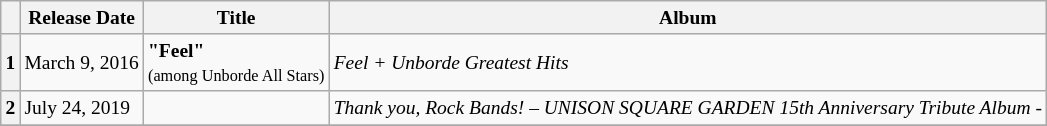<table class="wikitable" style="font-size:small">
<tr>
<th></th>
<th>Release Date</th>
<th>Title</th>
<th>Album</th>
</tr>
<tr>
<th>1</th>
<td>March 9, 2016</td>
<td><strong>"Feel"</strong> <br><small>(among Unborde All Stars)</small></td>
<td><em>Feel + Unborde Greatest Hits</em></td>
</tr>
<tr>
<th>2</th>
<td>July 24, 2019</td>
<td><strong></strong></td>
<td><em>Thank you, Rock Bands! – UNISON SQUARE GARDEN 15th Anniversary Tribute Album -</em></td>
</tr>
<tr>
</tr>
</table>
